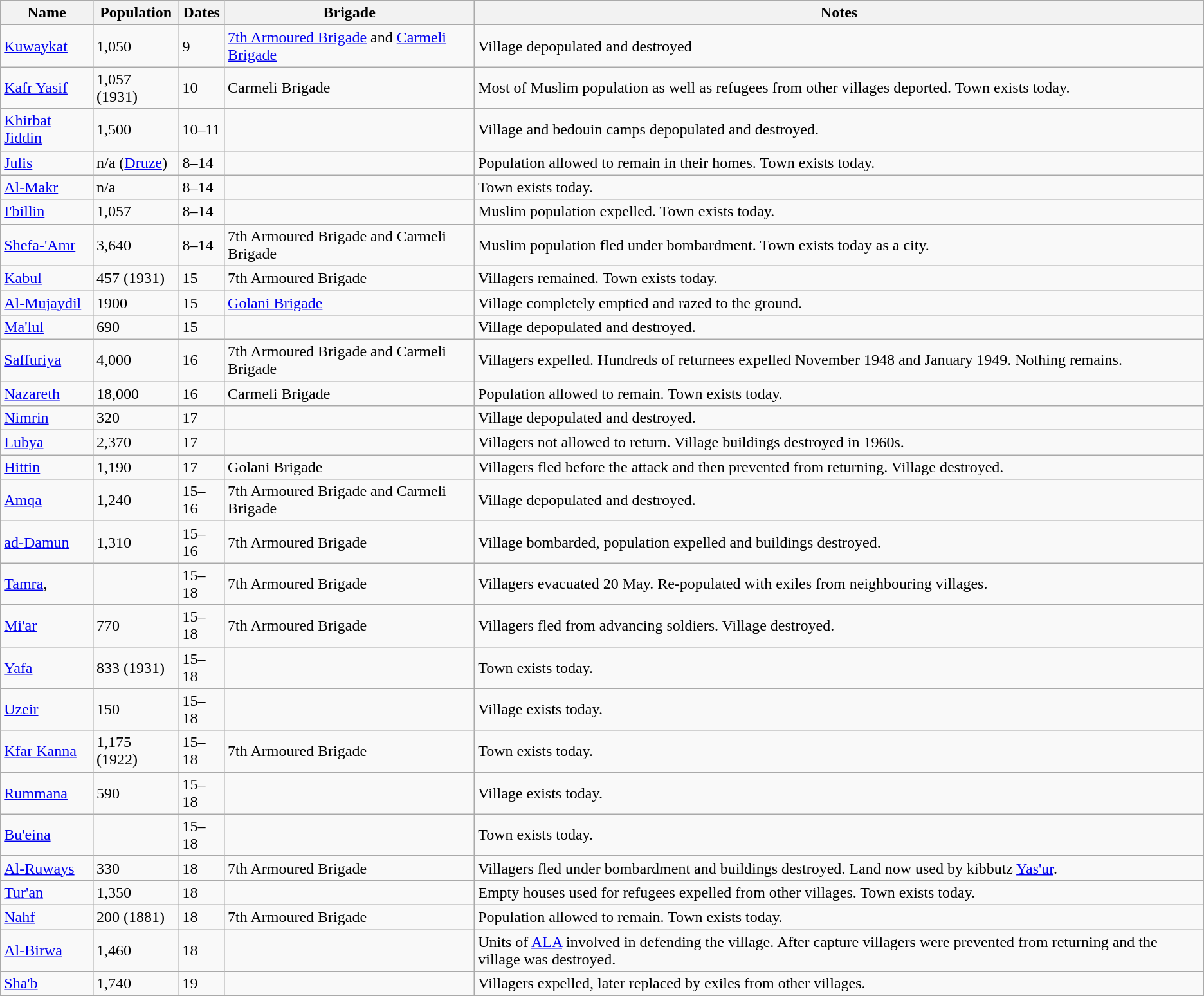<table class=wikitable>
<tr>
<th>Name</th>
<th>Population</th>
<th>Dates</th>
<th>Brigade</th>
<th>Notes</th>
</tr>
<tr>
<td><a href='#'>Kuwaykat</a></td>
<td>1,050</td>
<td>9</td>
<td><a href='#'>7th Armoured Brigade</a> and <a href='#'>Carmeli Brigade</a></td>
<td>Village depopulated and destroyed</td>
</tr>
<tr>
<td><a href='#'>Kafr Yasif</a></td>
<td>1,057 (1931)</td>
<td>10</td>
<td>Carmeli Brigade</td>
<td>Most of Muslim population as well as refugees from other villages deported. Town exists today.</td>
</tr>
<tr>
<td><a href='#'>Khirbat Jiddin</a></td>
<td>1,500</td>
<td>10–11</td>
<td></td>
<td>Village and bedouin camps depopulated and destroyed.</td>
</tr>
<tr>
<td><a href='#'>Julis</a></td>
<td>n/a (<a href='#'>Druze</a>)</td>
<td>8–14</td>
<td></td>
<td>Population allowed to remain in their homes. Town exists today.</td>
</tr>
<tr>
<td><a href='#'>Al-Makr</a></td>
<td>n/a</td>
<td>8–14</td>
<td></td>
<td>Town exists today.</td>
</tr>
<tr>
<td><a href='#'>I'billin</a></td>
<td>1,057</td>
<td>8–14</td>
<td></td>
<td>Muslim population expelled. Town exists today.</td>
</tr>
<tr>
<td><a href='#'>Shefa-'Amr</a></td>
<td>3,640</td>
<td>8–14</td>
<td>7th Armoured Brigade and Carmeli Brigade</td>
<td>Muslim population fled under bombardment. Town exists today as a city.</td>
</tr>
<tr>
<td><a href='#'>Kabul</a></td>
<td>457 (1931)</td>
<td>15</td>
<td>7th Armoured Brigade</td>
<td>Villagers remained. Town exists today.</td>
</tr>
<tr>
<td><a href='#'>Al-Mujaydil</a></td>
<td>1900</td>
<td>15</td>
<td><a href='#'>Golani Brigade</a></td>
<td>Village completely emptied and razed to the ground.</td>
</tr>
<tr>
<td><a href='#'>Ma'lul</a></td>
<td>690</td>
<td>15</td>
<td></td>
<td>Village depopulated and destroyed.</td>
</tr>
<tr>
<td><a href='#'>Saffuriya</a></td>
<td>4,000</td>
<td>16</td>
<td>7th Armoured Brigade and Carmeli Brigade</td>
<td>Villagers expelled. Hundreds of returnees expelled November 1948 and January 1949. Nothing remains.</td>
</tr>
<tr>
<td><a href='#'>Nazareth</a></td>
<td>18,000</td>
<td>16</td>
<td>Carmeli Brigade</td>
<td>Population allowed to remain. Town exists today.</td>
</tr>
<tr>
<td><a href='#'>Nimrin</a></td>
<td>320</td>
<td>17</td>
<td></td>
<td>Village depopulated and destroyed.</td>
</tr>
<tr>
<td><a href='#'>Lubya</a></td>
<td>2,370</td>
<td>17</td>
<td></td>
<td>Villagers not allowed to return. Village buildings destroyed in 1960s.</td>
</tr>
<tr>
<td><a href='#'>Hittin</a></td>
<td>1,190</td>
<td>17</td>
<td>Golani Brigade</td>
<td>Villagers fled before the attack and then prevented from returning. Village destroyed.</td>
</tr>
<tr>
<td><a href='#'>Amqa</a></td>
<td>1,240</td>
<td>15–16</td>
<td>7th Armoured Brigade and Carmeli Brigade</td>
<td>Village depopulated and destroyed.</td>
</tr>
<tr>
<td><a href='#'>ad-Damun</a></td>
<td>1,310</td>
<td>15–16</td>
<td>7th Armoured Brigade</td>
<td>Village bombarded, population expelled and buildings destroyed.</td>
</tr>
<tr>
<td><a href='#'>Tamra</a>,</td>
<td></td>
<td>15–18</td>
<td>7th Armoured Brigade</td>
<td>Villagers evacuated 20 May. Re-populated with exiles from neighbouring villages.</td>
</tr>
<tr>
<td><a href='#'>Mi'ar</a></td>
<td>770</td>
<td>15–18</td>
<td>7th Armoured Brigade</td>
<td>Villagers fled from advancing soldiers. Village destroyed.</td>
</tr>
<tr>
<td><a href='#'>Yafa</a></td>
<td>833 (1931)</td>
<td>15–18</td>
<td></td>
<td>Town exists today.</td>
</tr>
<tr>
<td><a href='#'>Uzeir</a></td>
<td>150</td>
<td>15–18</td>
<td></td>
<td>Village exists today.</td>
</tr>
<tr>
<td><a href='#'>Kfar Kanna</a></td>
<td>1,175 (1922)</td>
<td>15–18</td>
<td>7th Armoured Brigade</td>
<td>Town exists today.</td>
</tr>
<tr>
<td><a href='#'>Rummana</a></td>
<td>590</td>
<td>15–18</td>
<td></td>
<td>Village exists today.</td>
</tr>
<tr>
<td><a href='#'>Bu'eina</a></td>
<td></td>
<td>15–18</td>
<td></td>
<td>Town exists today.</td>
</tr>
<tr>
<td><a href='#'>Al-Ruways</a></td>
<td>330</td>
<td>18</td>
<td>7th Armoured Brigade</td>
<td>Villagers fled under bombardment and buildings destroyed. Land now used by kibbutz <a href='#'>Yas'ur</a>.</td>
</tr>
<tr>
<td><a href='#'>Tur'an</a></td>
<td>1,350</td>
<td>18</td>
<td></td>
<td>Empty houses used for refugees expelled from other villages. Town exists today.</td>
</tr>
<tr>
<td><a href='#'>Nahf</a></td>
<td>200 (1881)</td>
<td>18</td>
<td>7th Armoured Brigade</td>
<td>Population allowed to remain. Town exists today.</td>
</tr>
<tr>
<td><a href='#'>Al-Birwa</a></td>
<td>1,460</td>
<td>18</td>
<td></td>
<td>Units of <a href='#'>ALA</a> involved in defending the village. After capture villagers were prevented from returning and the village was destroyed.</td>
</tr>
<tr>
<td><a href='#'>Sha'b</a></td>
<td>1,740</td>
<td>19</td>
<td></td>
<td>Villagers expelled, later replaced by exiles from other villages.</td>
</tr>
<tr>
</tr>
</table>
